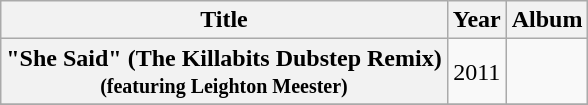<table class="wikitable plainrowheaders" style="text-align:center;">
<tr>
<th scope="col">Title</th>
<th scope="col">Year</th>
<th scope="col">Album</th>
</tr>
<tr>
<th scope="row">"She Said" (The Killabits Dubstep Remix)<br><small>(featuring Leighton Meester)</small></th>
<td>2011</td>
<td></td>
</tr>
<tr>
</tr>
</table>
